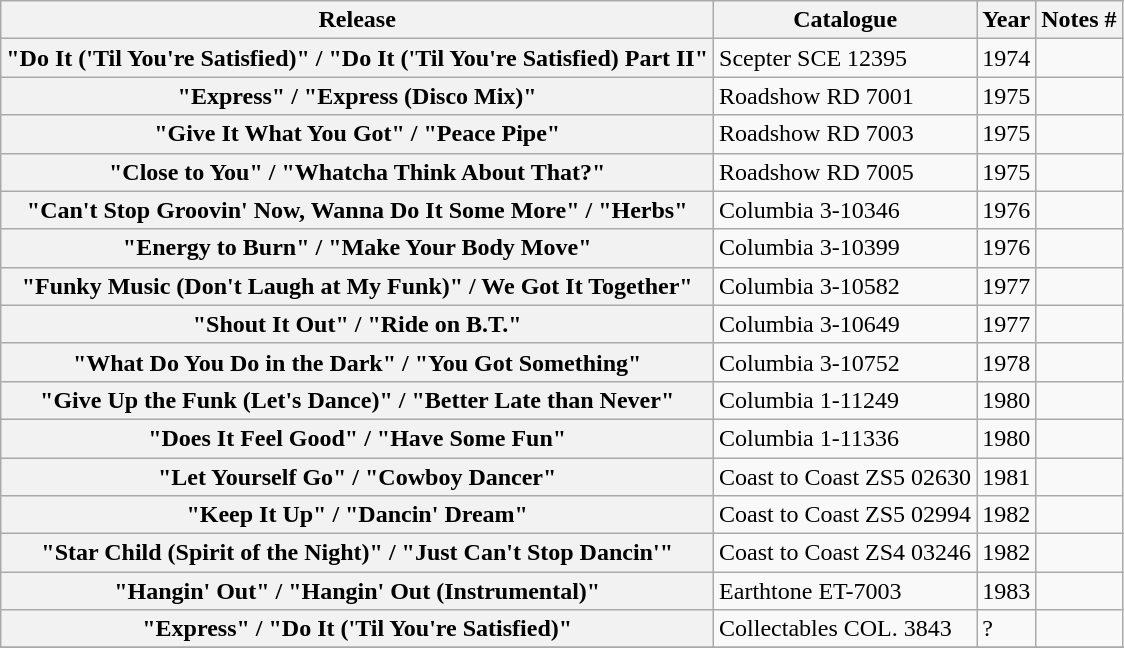<table class="wikitable plainrowheaders sortable">
<tr>
<th scope="col" class="unsortable">Release</th>
<th scope="col">Catalogue</th>
<th scope="col">Year</th>
<th scope="col" class="unsortable">Notes #</th>
</tr>
<tr>
<th scope="row">"Do It ('Til You're Satisfied)" / "Do It ('Til You're Satisfied) Part II"</th>
<td>Scepter SCE 12395</td>
<td>1974</td>
<td></td>
</tr>
<tr>
<th scope="row">"Express" / "Express (Disco Mix)"</th>
<td>Roadshow RD 7001</td>
<td>1975</td>
<td></td>
</tr>
<tr>
<th scope="row">"Give It What You Got" / "Peace Pipe"</th>
<td>Roadshow RD 7003</td>
<td>1975</td>
<td></td>
</tr>
<tr>
<th scope="row">"Close to You" / "Whatcha Think About That?"</th>
<td>Roadshow RD 7005</td>
<td>1975</td>
<td></td>
</tr>
<tr>
<th scope="row">"Can't Stop Groovin' Now, Wanna Do It Some More" / "Herbs"</th>
<td>Columbia 3-10346</td>
<td>1976</td>
<td></td>
</tr>
<tr>
<th scope="row">"Energy to Burn" / "Make Your Body Move"</th>
<td>Columbia 3-10399</td>
<td>1976</td>
<td></td>
</tr>
<tr>
<th scope="row">"Funky Music (Don't Laugh at My Funk)" / We Got It Together"</th>
<td>Columbia 3-10582</td>
<td>1977</td>
<td></td>
</tr>
<tr>
<th scope="row">"Shout It Out" / "Ride on B.T."</th>
<td>Columbia 3-10649</td>
<td>1977</td>
<td></td>
</tr>
<tr>
<th scope="row">"What Do You Do in the Dark" / "You Got Something"</th>
<td>Columbia 3-10752</td>
<td>1978</td>
<td></td>
</tr>
<tr>
<th scope="row">"Give Up the Funk (Let's Dance)" / "Better Late than Never"</th>
<td>Columbia 1-11249</td>
<td>1980</td>
<td></td>
</tr>
<tr>
<th scope="row">"Does It Feel Good" / "Have Some Fun"</th>
<td>Columbia 1-11336</td>
<td>1980</td>
<td></td>
</tr>
<tr>
<th scope="row">"Let Yourself Go" / "Cowboy Dancer"</th>
<td>Coast to Coast ZS5 02630</td>
<td>1981</td>
<td></td>
</tr>
<tr>
<th scope="row">"Keep It Up" / "Dancin' Dream"</th>
<td>Coast to Coast ZS5 02994</td>
<td>1982</td>
<td></td>
</tr>
<tr>
<th scope="row">"Star Child (Spirit of the Night)" / "Just Can't Stop Dancin'"</th>
<td>Coast to Coast ZS4 03246</td>
<td>1982</td>
<td></td>
</tr>
<tr>
<th scope="row">"Hangin' Out" / "Hangin' Out (Instrumental)"</th>
<td>Earthtone ET-7003</td>
<td>1983</td>
<td></td>
</tr>
<tr>
<th scope="row">"Express" / "Do It ('Til You're Satisfied)"</th>
<td>Collectables COL. 3843</td>
<td>?</td>
<td></td>
</tr>
<tr>
</tr>
</table>
